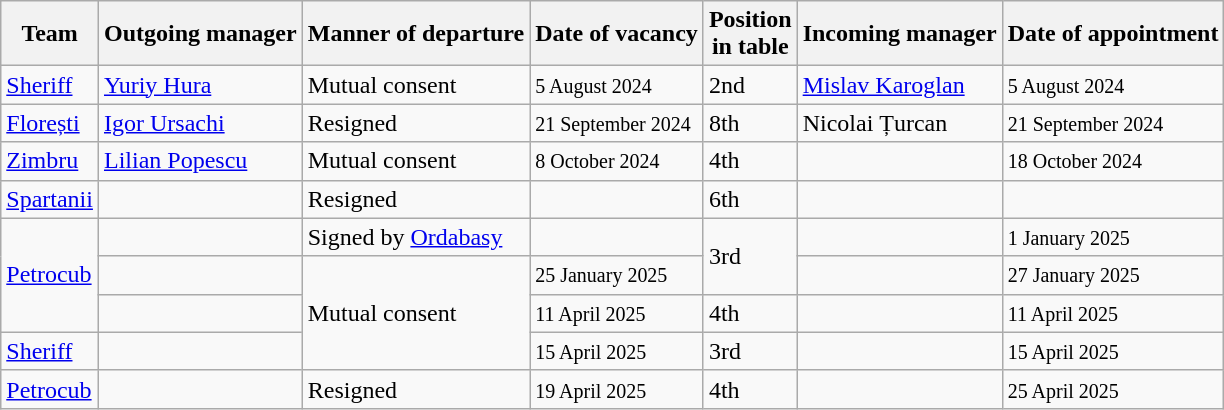<table class="wikitable">
<tr>
<th>Team</th>
<th>Outgoing manager</th>
<th>Manner of departure</th>
<th>Date of vacancy</th>
<th>Position<br>in table</th>
<th>Incoming manager</th>
<th>Date of appointment</th>
</tr>
<tr>
<td><a href='#'>Sheriff</a></td>
<td> <a href='#'>Yuriy Hura</a></td>
<td>Mutual consent</td>
<td><small>5 August 2024</small></td>
<td>2nd</td>
<td> <a href='#'>Mislav Karoglan</a></td>
<td><small>5 August 2024</small></td>
</tr>
<tr>
<td><a href='#'>Florești</a></td>
<td> <a href='#'>Igor Ursachi</a></td>
<td>Resigned</td>
<td {{nowrap><small>21 September 2024</small></td>
<td>8th</td>
<td> Nicolai Țurcan</td>
<td {{nowrap><small>21 September 2024</small></td>
</tr>
<tr>
<td><a href='#'>Zimbru</a></td>
<td> <a href='#'>Lilian Popescu</a></td>
<td>Mutual consent</td>
<td><small>8 October 2024</small></td>
<td>4th</td>
<td> </td>
<td><small>18 October 2024</small></td>
</tr>
<tr>
<td><a href='#'>Spartanii</a></td>
<td> </td>
<td>Resigned</td>
<td></td>
<td>6th</td>
<td> </td>
<td></td>
</tr>
<tr>
<td rowspan="3"><a href='#'>Petrocub</a></td>
<td> </td>
<td>Signed by <a href='#'>Ordabasy</a></td>
<td></td>
<td rowspan=2>3rd</td>
<td> </td>
<td><small>1 January 2025</small></td>
</tr>
<tr>
<td> </td>
<td rowspan=3>Mutual consent</td>
<td><small>25 January 2025</small></td>
<td> </td>
<td><small>27 January 2025</small></td>
</tr>
<tr>
<td> </td>
<td><small>11 April 2025</small></td>
<td>4th</td>
<td> </td>
<td><small>11 April 2025</small></td>
</tr>
<tr>
<td><a href='#'>Sheriff</a></td>
<td> </td>
<td><small>15 April 2025</small></td>
<td>3rd</td>
<td> </td>
<td><small>15 April 2025</small></td>
</tr>
<tr>
<td><a href='#'>Petrocub</a></td>
<td> </td>
<td>Resigned</td>
<td {{nowrap><small>19 April 2025</small></td>
<td>4th</td>
<td> </td>
<td><small>25 April 2025</small></td>
</tr>
</table>
